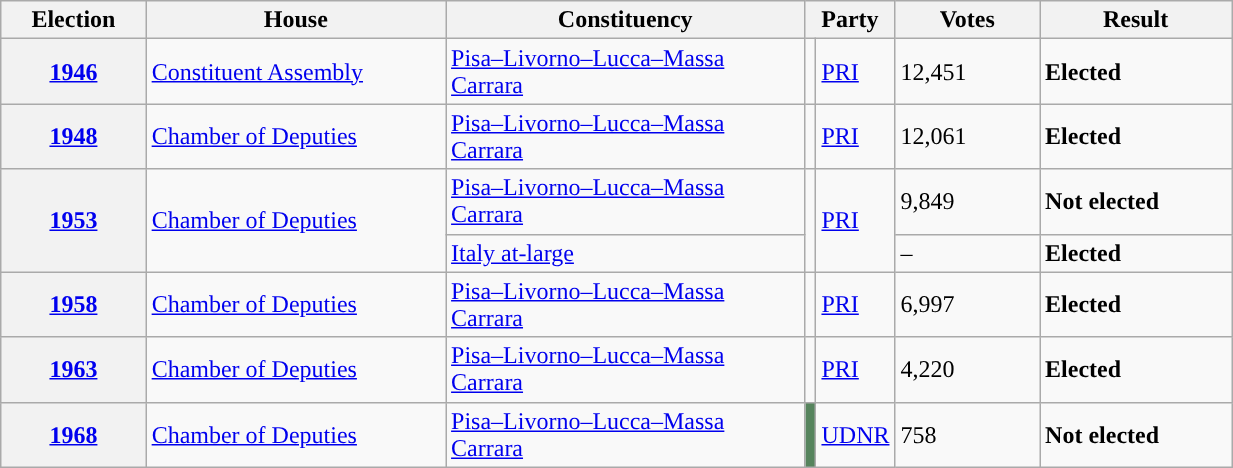<table class=wikitable style="width:65%; border:1px #AAAAFF solid">
<tr>
<th width=12%>Election</th>
<th width=25%>House</th>
<th width=30%>Constituency</th>
<th width=5% colspan="2">Party</th>
<th width=12%>Votes</th>
<th width=20%>Result</th>
</tr>
<tr>
<th><a href='#'>1946</a></th>
<td><a href='#'>Constituent Assembly</a></td>
<td><a href='#'>Pisa–Livorno–Lucca–Massa Carrara</a></td>
<td></td>
<td><a href='#'>PRI</a></td>
<td>12,451</td>
<td> <strong>Elected</strong></td>
</tr>
<tr>
<th><a href='#'>1948</a></th>
<td><a href='#'>Chamber of Deputies</a></td>
<td><a href='#'>Pisa–Livorno–Lucca–Massa Carrara</a></td>
<td></td>
<td><a href='#'>PRI</a></td>
<td>12,061</td>
<td> <strong>Elected</strong></td>
</tr>
<tr>
<th rowspan=2><a href='#'>1953</a></th>
<td rowspan=2><a href='#'>Chamber of Deputies</a></td>
<td><a href='#'>Pisa–Livorno–Lucca–Massa Carrara</a></td>
<td rowspan=2></td>
<td rowspan=2><a href='#'>PRI</a></td>
<td>9,849</td>
<td> <strong>Not elected</strong></td>
</tr>
<tr>
<td><a href='#'>Italy at-large</a></td>
<td>–</td>
<td> <strong>Elected</strong></td>
</tr>
<tr>
<th><a href='#'>1958</a></th>
<td><a href='#'>Chamber of Deputies</a></td>
<td><a href='#'>Pisa–Livorno–Lucca–Massa Carrara</a></td>
<td></td>
<td><a href='#'>PRI</a></td>
<td>6,997</td>
<td> <strong>Elected</strong></td>
</tr>
<tr>
<th><a href='#'>1963</a></th>
<td><a href='#'>Chamber of Deputies</a></td>
<td><a href='#'>Pisa–Livorno–Lucca–Massa Carrara</a></td>
<td></td>
<td><a href='#'>PRI</a></td>
<td>4,220</td>
<td> <strong>Elected</strong></td>
</tr>
<tr>
<th><a href='#'>1968</a></th>
<td><a href='#'>Chamber of Deputies</a></td>
<td><a href='#'>Pisa–Livorno–Lucca–Massa Carrara</a></td>
<td bgcolor="#56845D"></td>
<td><a href='#'>UDNR</a></td>
<td>758</td>
<td> <strong>Not elected</strong></td>
</tr>
</table>
